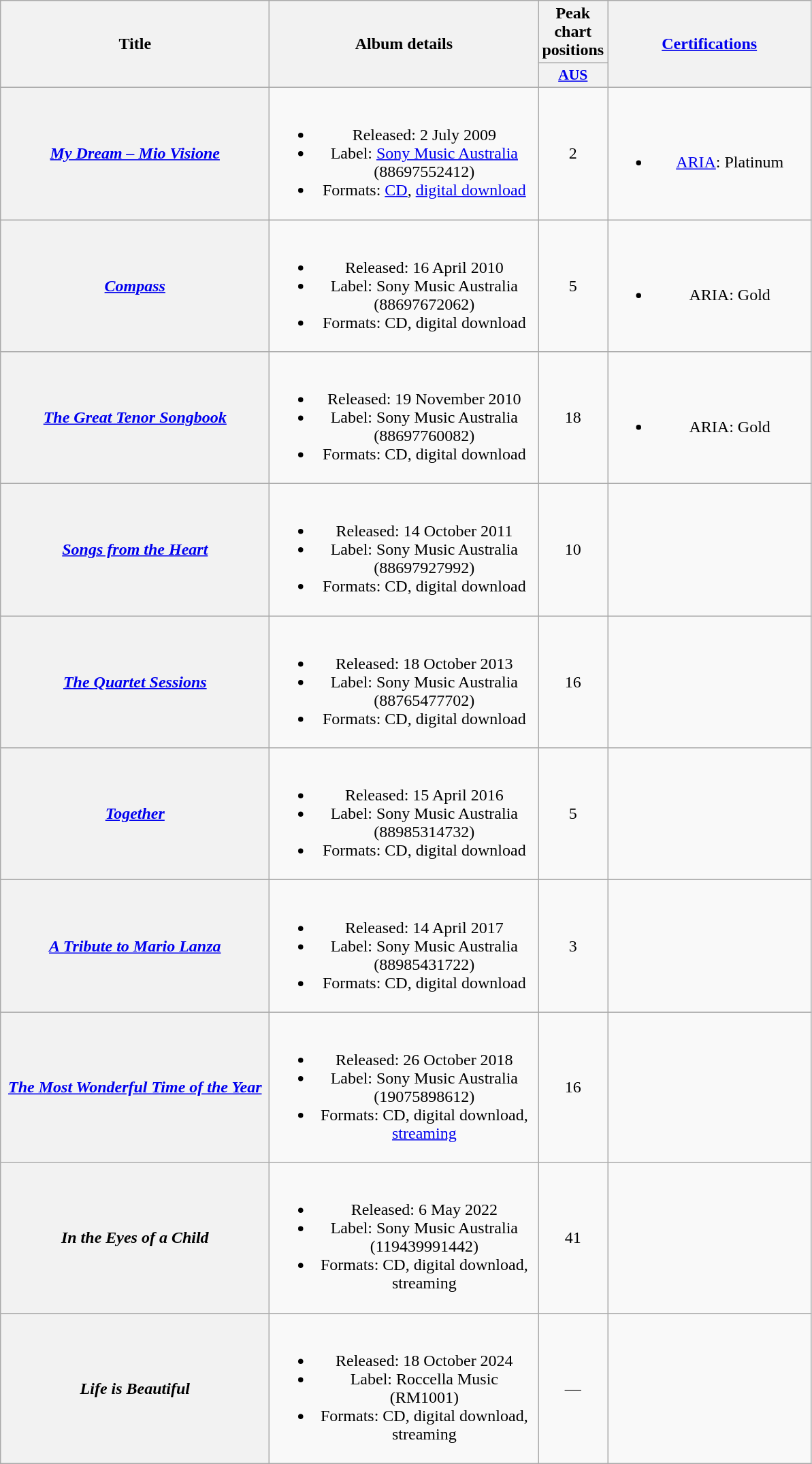<table class="wikitable plainrowheaders" style="text-align:center;" border="1">
<tr>
<th scope="col" rowspan="2" style="width:16em;">Title</th>
<th scope="col" rowspan="2" style="width:16em;">Album details</th>
<th scope="col" colspan="1">Peak chart positions</th>
<th scope="col" rowspan="2" style="width:12em;"><a href='#'>Certifications</a></th>
</tr>
<tr>
<th scope="col" style="width:3em;font-size:90%;"><a href='#'>AUS</a><br></th>
</tr>
<tr>
<th scope="row"><em><a href='#'>My Dream – Mio Visione</a></em></th>
<td><br><ul><li>Released: 2 July 2009</li><li>Label: <a href='#'>Sony Music Australia</a> (88697552412)</li><li>Formats: <a href='#'>CD</a>, <a href='#'>digital download</a></li></ul></td>
<td>2</td>
<td><br><ul><li><a href='#'>ARIA</a>: Platinum</li></ul></td>
</tr>
<tr>
<th scope="row"><em><a href='#'>Compass</a></em></th>
<td><br><ul><li>Released: 16 April 2010</li><li>Label: Sony Music Australia (88697672062)</li><li>Formats: CD, digital download</li></ul></td>
<td>5</td>
<td><br><ul><li>ARIA: Gold</li></ul></td>
</tr>
<tr>
<th scope="row"><em><a href='#'>The Great Tenor Songbook</a></em></th>
<td><br><ul><li>Released: 19 November 2010</li><li>Label: Sony Music Australia (88697760082)</li><li>Formats: CD, digital download</li></ul></td>
<td>18</td>
<td><br><ul><li>ARIA: Gold</li></ul></td>
</tr>
<tr>
<th scope="row"><em><a href='#'>Songs from the Heart</a></em></th>
<td><br><ul><li>Released: 14 October 2011</li><li>Label: Sony Music Australia (88697927992)</li><li>Formats: CD, digital download</li></ul></td>
<td>10</td>
<td></td>
</tr>
<tr>
<th scope="row"><em><a href='#'>The Quartet Sessions</a></em></th>
<td><br><ul><li>Released: 18 October 2013</li><li>Label: Sony Music Australia (88765477702)</li><li>Formats: CD, digital download</li></ul></td>
<td>16</td>
<td></td>
</tr>
<tr>
<th scope="row"><em><a href='#'>Together</a></em> </th>
<td><br><ul><li>Released: 15 April 2016</li><li>Label: Sony Music Australia (88985314732)</li><li>Formats: CD, digital download</li></ul></td>
<td>5</td>
<td></td>
</tr>
<tr>
<th scope="row"><em><a href='#'>A Tribute to Mario Lanza</a></em></th>
<td><br><ul><li>Released: 14 April 2017</li><li>Label: Sony Music Australia (88985431722)</li><li>Formats: CD, digital download</li></ul></td>
<td>3</td>
<td></td>
</tr>
<tr>
<th scope="row"><em><a href='#'>The Most Wonderful Time of the Year</a></em></th>
<td><br><ul><li>Released: 26 October 2018</li><li>Label: Sony Music Australia (19075898612)</li><li>Formats: CD, digital download, <a href='#'>streaming</a></li></ul></td>
<td>16</td>
<td></td>
</tr>
<tr>
<th scope="row"><em>In the Eyes of a Child</em></th>
<td><br><ul><li>Released: 6 May 2022</li><li>Label: Sony Music Australia (119439991442)</li><li>Formats: CD, digital download, streaming</li></ul></td>
<td>41<br></td>
<td></td>
</tr>
<tr>
<th scope="row"><em>Life is Beautiful</em></th>
<td><br><ul><li>Released: 18 October 2024</li><li>Label: Roccella Music (RM1001)</li><li>Formats: CD, digital download, streaming</li></ul></td>
<td>—</td>
<td></td>
</tr>
</table>
